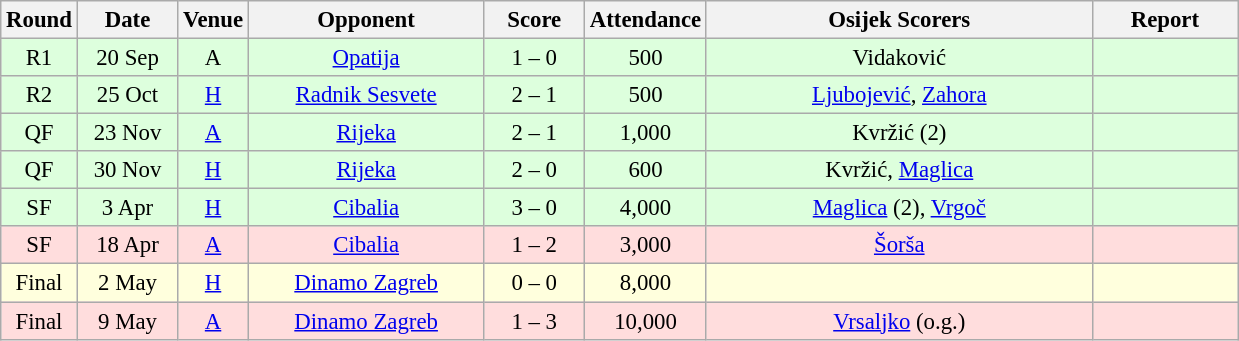<table class="wikitable sortable" style="text-align: center; font-size:95%;">
<tr>
<th width="30">Round</th>
<th width="60">Date<br></th>
<th width="20">Venue<br></th>
<th width="150">Opponent<br></th>
<th width="60">Score<br></th>
<th width="40">Attendance<br></th>
<th width="250">Osijek Scorers</th>
<th width="90" class="unsortable">Report</th>
</tr>
<tr bgcolor="#ddffdd">
<td>R1</td>
<td>20 Sep</td>
<td>A</td>
<td><a href='#'>Opatija</a></td>
<td>1 – 0</td>
<td>500</td>
<td>Vidaković</td>
<td></td>
</tr>
<tr bgcolor="#ddffdd">
<td>R2</td>
<td>25 Oct</td>
<td><a href='#'>H</a></td>
<td><a href='#'>Radnik Sesvete</a></td>
<td>2 – 1</td>
<td>500</td>
<td><a href='#'>Ljubojević</a>, <a href='#'>Zahora</a></td>
<td></td>
</tr>
<tr bgcolor="#ddffdd">
<td>QF</td>
<td>23 Nov</td>
<td><a href='#'>A</a></td>
<td><a href='#'>Rijeka</a></td>
<td>2 – 1</td>
<td>1,000</td>
<td>Kvržić (2)</td>
<td></td>
</tr>
<tr bgcolor="#ddffdd">
<td>QF</td>
<td>30 Nov</td>
<td><a href='#'>H</a></td>
<td><a href='#'>Rijeka</a></td>
<td>2 – 0</td>
<td>600</td>
<td>Kvržić, <a href='#'>Maglica</a></td>
<td></td>
</tr>
<tr bgcolor="#ddffdd">
<td>SF</td>
<td>3 Apr</td>
<td><a href='#'>H</a></td>
<td><a href='#'>Cibalia</a></td>
<td>3 – 0</td>
<td>4,000</td>
<td><a href='#'>Maglica</a> (2), <a href='#'>Vrgoč</a></td>
<td></td>
</tr>
<tr bgcolor="#ffdddd">
<td>SF</td>
<td>18 Apr</td>
<td><a href='#'>A</a></td>
<td><a href='#'>Cibalia</a></td>
<td>1 – 2</td>
<td>3,000</td>
<td><a href='#'>Šorša</a></td>
<td></td>
</tr>
<tr bgcolor="#ffffdd">
<td>Final</td>
<td>2 May</td>
<td><a href='#'>H</a></td>
<td><a href='#'>Dinamo Zagreb</a></td>
<td>0 – 0</td>
<td>8,000</td>
<td></td>
<td></td>
</tr>
<tr bgcolor="#ffdddd">
<td>Final</td>
<td>9 May</td>
<td><a href='#'>A</a></td>
<td><a href='#'>Dinamo Zagreb</a></td>
<td>1 – 3</td>
<td>10,000</td>
<td><a href='#'>Vrsaljko</a> (o.g.)</td>
<td></td>
</tr>
</table>
